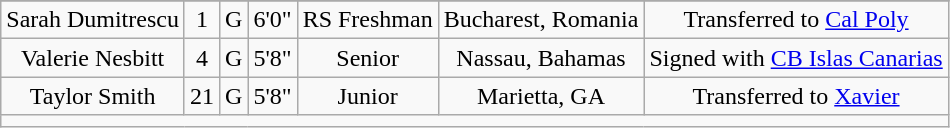<table class="wikitable sortable" style="text-align: center">
<tr align=center>
</tr>
<tr>
<td>Sarah Dumitrescu</td>
<td>1</td>
<td>G</td>
<td>6'0"</td>
<td>RS Freshman</td>
<td>Bucharest, Romania</td>
<td>Transferred to <a href='#'>Cal Poly</a></td>
</tr>
<tr>
<td>Valerie Nesbitt</td>
<td>4</td>
<td>G</td>
<td>5'8"</td>
<td>Senior</td>
<td>Nassau, Bahamas</td>
<td>Signed with <a href='#'>CB Islas Canarias</a></td>
</tr>
<tr>
<td>Taylor Smith</td>
<td>21</td>
<td>G</td>
<td>5'8"</td>
<td>Junior</td>
<td>Marietta, GA</td>
<td>Transferred to <a href='#'>Xavier</a></td>
</tr>
<tr>
<td colspan=7></td>
</tr>
</table>
